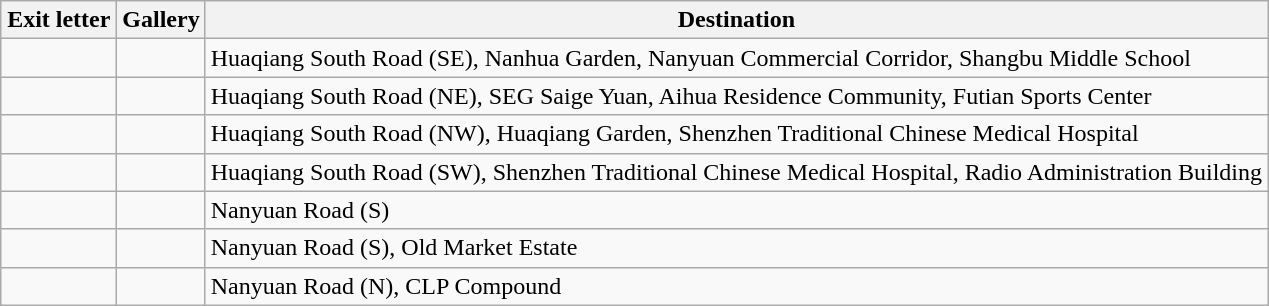<table class="wikitable">
<tr>
<th style="width:70px">Exit letter</th>
<th>Gallery</th>
<th>Destination</th>
</tr>
<tr>
<td align="center"></td>
<td></td>
<td>Huaqiang South Road (SE), Nanhua Garden, Nanyuan Commercial Corridor, Shangbu Middle School</td>
</tr>
<tr>
<td align="center"></td>
<td></td>
<td>Huaqiang South Road (NE), SEG Saige Yuan, Aihua Residence Community, Futian Sports Center</td>
</tr>
<tr>
<td align="center"></td>
<td></td>
<td>Huaqiang South Road (NW), Huaqiang Garden, Shenzhen Traditional Chinese Medical Hospital</td>
</tr>
<tr>
<td align="center"></td>
<td></td>
<td>Huaqiang South Road (SW), Shenzhen Traditional Chinese Medical Hospital, Radio Administration Building</td>
</tr>
<tr>
<td align="center"></td>
<td></td>
<td>Nanyuan Road (S)</td>
</tr>
<tr>
<td align="center"></td>
<td></td>
<td>Nanyuan Road (S), Old Market Estate</td>
</tr>
<tr>
<td align="center"></td>
<td></td>
<td>Nanyuan Road (N), CLP Compound</td>
</tr>
</table>
